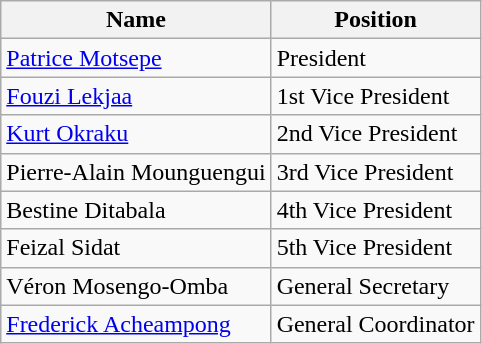<table class="wikitable">
<tr>
<th>Name</th>
<th>Position</th>
</tr>
<tr>
<td> <a href='#'>Patrice Motsepe</a></td>
<td>President</td>
</tr>
<tr>
<td> <a href='#'>Fouzi Lekjaa</a></td>
<td>1st Vice President</td>
</tr>
<tr>
<td> <a href='#'>Kurt Okraku</a></td>
<td>2nd Vice President</td>
</tr>
<tr>
<td> Pierre-Alain Mounguengui</td>
<td>3rd Vice President</td>
</tr>
<tr>
<td> Bestine Ditabala</td>
<td>4th Vice President</td>
</tr>
<tr>
<td> Feizal Sidat</td>
<td>5th Vice President</td>
</tr>
<tr>
<td> Véron Mosengo-Omba</td>
<td>General Secretary</td>
</tr>
<tr>
<td> <a href='#'>Frederick Acheampong</a></td>
<td>General Coordinator</td>
</tr>
</table>
